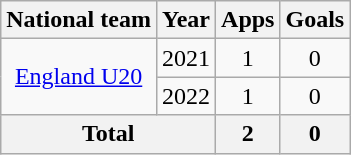<table class="wikitable" style="text-align:center">
<tr>
<th>National team</th>
<th>Year</th>
<th>Apps</th>
<th>Goals</th>
</tr>
<tr>
<td rowspan="2"><a href='#'>England U20</a></td>
<td>2021</td>
<td>1</td>
<td>0</td>
</tr>
<tr>
<td>2022</td>
<td>1</td>
<td>0</td>
</tr>
<tr>
<th colspan="2">Total</th>
<th>2</th>
<th>0</th>
</tr>
</table>
